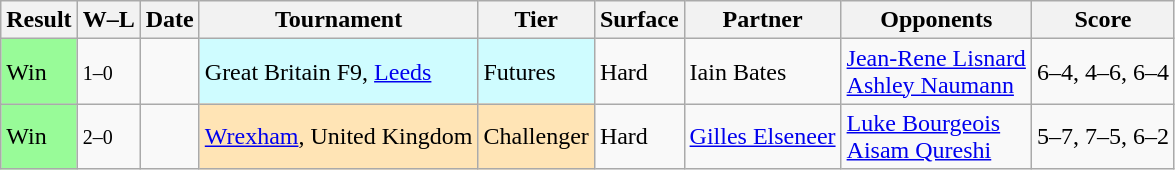<table class="sortable wikitable">
<tr>
<th>Result</th>
<th class="unsortable">W–L</th>
<th>Date</th>
<th>Tournament</th>
<th>Tier</th>
<th>Surface</th>
<th>Partner</th>
<th>Opponents</th>
<th class="unsortable">Score</th>
</tr>
<tr>
<td style="background:#98fb98;">Win</td>
<td><small>1–0</small></td>
<td></td>
<td style="background:#cffcff;">Great Britain F9, <a href='#'>Leeds</a></td>
<td style="background:#cffcff;">Futures</td>
<td>Hard</td>
<td> Iain Bates</td>
<td> <a href='#'>Jean-Rene Lisnard</a> <br>  <a href='#'>Ashley Naumann</a></td>
<td>6–4, 4–6, 6–4</td>
</tr>
<tr>
<td style="background:#98fb98;">Win</td>
<td><small>2–0</small></td>
<td></td>
<td style="background:moccasin;"><a href='#'>Wrexham</a>, United Kingdom</td>
<td style="background:moccasin;">Challenger</td>
<td>Hard</td>
<td> <a href='#'>Gilles Elseneer</a></td>
<td> <a href='#'>Luke Bourgeois</a> <br>  <a href='#'>Aisam Qureshi</a></td>
<td>5–7, 7–5, 6–2</td>
</tr>
</table>
